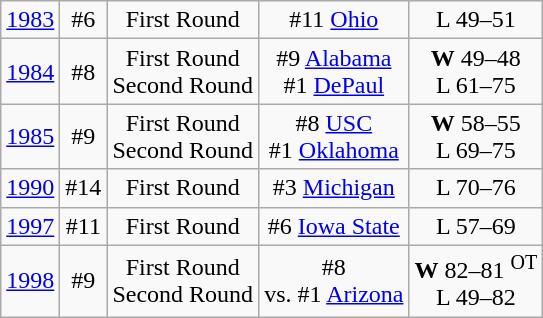<table class="wikitable">
<tr align="center">
<td><a href='#'>1983</a></td>
<td>#6</td>
<td>First Round</td>
<td>#11 <a href='#'>Ohio</a></td>
<td>L 49–51</td>
</tr>
<tr align="center">
<td><a href='#'>1984</a></td>
<td>#8</td>
<td>First Round<br>Second Round</td>
<td>#9 <a href='#'>Alabama</a><br>#1 <a href='#'>DePaul</a></td>
<td><strong>W</strong> 49–48<br>L 61–75</td>
</tr>
<tr align="center">
<td><a href='#'>1985</a></td>
<td>#9</td>
<td>First Round<br>Second Round</td>
<td>#8 <a href='#'>USC</a><br>#1 <a href='#'>Oklahoma</a></td>
<td><strong>W</strong> 58–55<br>L 69–75</td>
</tr>
<tr align="center">
<td><a href='#'>1990</a></td>
<td>#14</td>
<td>First Round</td>
<td>#3 <a href='#'>Michigan</a></td>
<td>L 70–76</td>
</tr>
<tr align="center">
<td><a href='#'>1997</a></td>
<td>#11</td>
<td>First Round</td>
<td>#6 <a href='#'>Iowa State</a></td>
<td>L 57–69</td>
</tr>
<tr align="center">
<td><a href='#'>1998</a></td>
<td>#9</td>
<td>First Round<br>Second Round</td>
<td>#8 <br>vs. #1 <a href='#'>Arizona</a></td>
<td><strong>W</strong> 82–81 <sup>OT</sup><br>L 49–82</td>
</tr>
</table>
